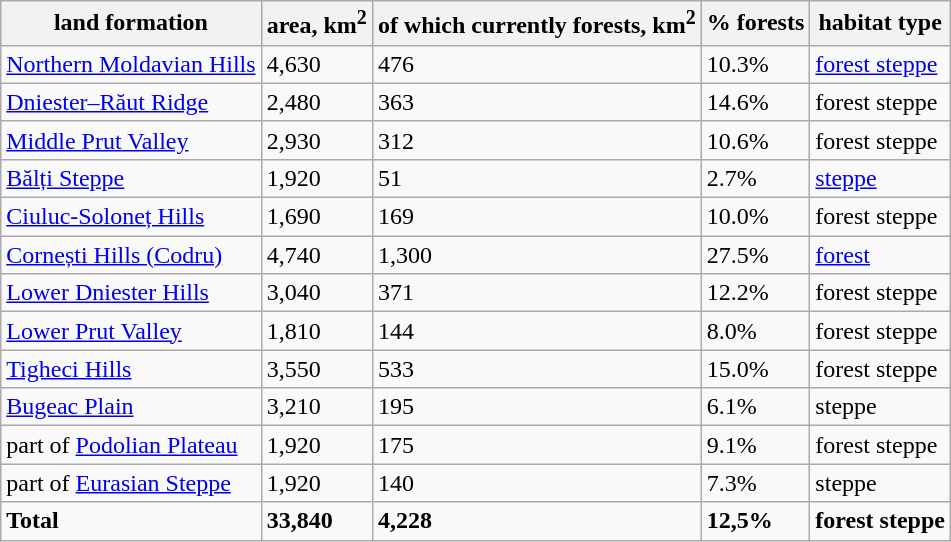<table class="wikitable">
<tr>
<th>land formation</th>
<th>area, km<sup>2</sup></th>
<th>of which currently forests, km<sup>2</sup></th>
<th>% forests</th>
<th>habitat type</th>
</tr>
<tr>
<td><a href='#'>Northern Moldavian Hills</a></td>
<td>4,630</td>
<td>476</td>
<td>10.3%</td>
<td><a href='#'>forest steppe</a></td>
</tr>
<tr>
<td><a href='#'>Dniester–Răut Ridge</a></td>
<td>2,480</td>
<td>363</td>
<td>14.6%</td>
<td>forest steppe</td>
</tr>
<tr>
<td><a href='#'>Middle Prut Valley</a></td>
<td>2,930</td>
<td>312</td>
<td>10.6%</td>
<td>forest steppe</td>
</tr>
<tr>
<td><a href='#'>Bălți Steppe</a></td>
<td>1,920</td>
<td>51</td>
<td>2.7%</td>
<td><a href='#'>steppe</a></td>
</tr>
<tr>
<td><a href='#'>Ciuluc-Soloneț Hills</a></td>
<td>1,690</td>
<td>169</td>
<td>10.0%</td>
<td>forest steppe</td>
</tr>
<tr>
<td><a href='#'>Cornești Hills (Codru)</a></td>
<td>4,740</td>
<td>1,300</td>
<td>27.5%</td>
<td><a href='#'>forest</a></td>
</tr>
<tr>
<td><a href='#'>Lower Dniester Hills</a></td>
<td>3,040</td>
<td>371</td>
<td>12.2%</td>
<td>forest steppe</td>
</tr>
<tr>
<td><a href='#'>Lower Prut Valley</a></td>
<td>1,810</td>
<td>144</td>
<td>8.0%</td>
<td>forest steppe</td>
</tr>
<tr>
<td><a href='#'>Tigheci Hills</a></td>
<td>3,550</td>
<td>533</td>
<td>15.0%</td>
<td>forest steppe</td>
</tr>
<tr>
<td><a href='#'>Bugeac Plain</a></td>
<td>3,210</td>
<td>195</td>
<td>6.1%</td>
<td>steppe</td>
</tr>
<tr>
<td>part of <a href='#'>Podolian Plateau</a></td>
<td>1,920</td>
<td>175</td>
<td>9.1%</td>
<td>forest steppe</td>
</tr>
<tr>
<td>part of <a href='#'>Eurasian Steppe</a></td>
<td>1,920</td>
<td>140</td>
<td>7.3%</td>
<td>steppe</td>
</tr>
<tr>
<td><strong>Total</strong></td>
<td><strong>33,840</strong></td>
<td><strong>4,228</strong></td>
<td><strong>12,5%</strong></td>
<td><strong>forest steppe</strong></td>
</tr>
</table>
